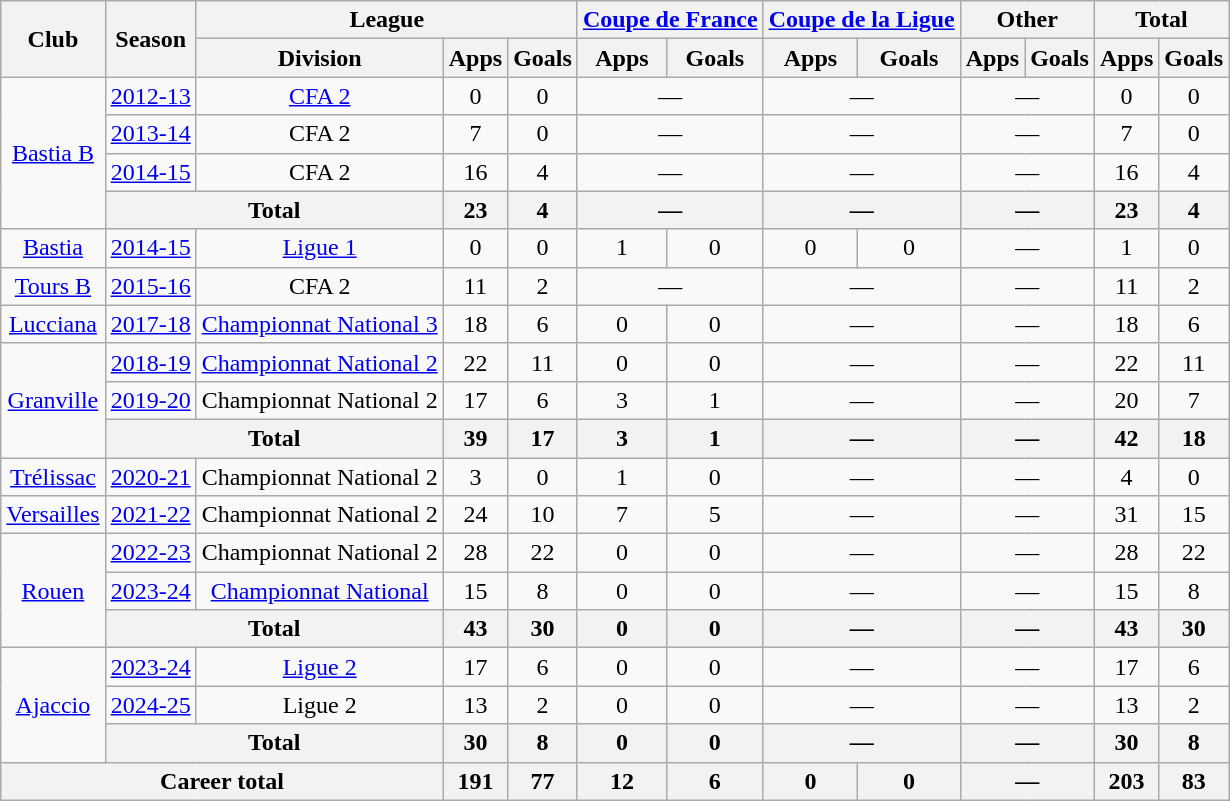<table class="wikitable" style="text-align:center">
<tr>
<th rowspan="2">Club</th>
<th rowspan="2">Season</th>
<th colspan="3">League</th>
<th colspan="2"><a href='#'>Coupe de France</a></th>
<th colspan="2"><a href='#'>Coupe de la Ligue</a></th>
<th colspan="2">Other</th>
<th colspan="2">Total</th>
</tr>
<tr>
<th>Division</th>
<th>Apps</th>
<th>Goals</th>
<th>Apps</th>
<th>Goals</th>
<th>Apps</th>
<th>Goals</th>
<th>Apps</th>
<th>Goals</th>
<th>Apps</th>
<th>Goals</th>
</tr>
<tr>
<td rowspan="4"><a href='#'>Bastia B</a></td>
<td><a href='#'>2012-13</a></td>
<td><a href='#'>CFA 2</a></td>
<td>0</td>
<td>0</td>
<td colspan="2">—</td>
<td colspan="2">—</td>
<td colspan="2">—</td>
<td>0</td>
<td>0</td>
</tr>
<tr>
<td><a href='#'>2013-14</a></td>
<td>CFA 2</td>
<td>7</td>
<td>0</td>
<td colspan="2">—</td>
<td colspan="2">—</td>
<td colspan="2">—</td>
<td>7</td>
<td>0</td>
</tr>
<tr>
<td><a href='#'>2014-15</a></td>
<td>CFA 2</td>
<td>16</td>
<td>4</td>
<td colspan="2">—</td>
<td colspan="2">—</td>
<td colspan="2">—</td>
<td>16</td>
<td>4</td>
</tr>
<tr>
<th colspan="2">Total</th>
<th>23</th>
<th>4</th>
<th colspan="2">—</th>
<th colspan="2">—</th>
<th colspan="2">—</th>
<th>23</th>
<th>4</th>
</tr>
<tr>
<td><a href='#'>Bastia</a></td>
<td><a href='#'>2014-15</a></td>
<td><a href='#'>Ligue 1</a></td>
<td>0</td>
<td>0</td>
<td>1</td>
<td>0</td>
<td>0</td>
<td>0</td>
<td colspan="2">—</td>
<td>1</td>
<td>0</td>
</tr>
<tr>
<td><a href='#'>Tours B</a></td>
<td><a href='#'>2015-16</a></td>
<td>CFA 2</td>
<td>11</td>
<td>2</td>
<td colspan="2">—</td>
<td colspan="2">—</td>
<td colspan="2">—</td>
<td>11</td>
<td>2</td>
</tr>
<tr>
<td><a href='#'>Lucciana</a></td>
<td><a href='#'>2017-18</a></td>
<td><a href='#'>Championnat National 3</a></td>
<td>18</td>
<td>6</td>
<td>0</td>
<td>0</td>
<td colspan="2">—</td>
<td colspan="2">—</td>
<td>18</td>
<td>6</td>
</tr>
<tr>
<td rowspan="3"><a href='#'>Granville</a></td>
<td><a href='#'>2018-19</a></td>
<td><a href='#'>Championnat National 2</a></td>
<td>22</td>
<td>11</td>
<td>0</td>
<td>0</td>
<td colspan="2">—</td>
<td colspan="2">—</td>
<td>22</td>
<td>11</td>
</tr>
<tr>
<td><a href='#'>2019-20</a></td>
<td>Championnat National 2</td>
<td>17</td>
<td>6</td>
<td>3</td>
<td>1</td>
<td colspan="2">—</td>
<td colspan="2">—</td>
<td>20</td>
<td>7</td>
</tr>
<tr>
<th colspan="2">Total</th>
<th>39</th>
<th>17</th>
<th>3</th>
<th>1</th>
<th colspan="2">—</th>
<th colspan="2">—</th>
<th>42</th>
<th>18</th>
</tr>
<tr>
<td><a href='#'>Trélissac</a></td>
<td><a href='#'>2020-21</a></td>
<td>Championnat National 2</td>
<td>3</td>
<td>0</td>
<td>1</td>
<td>0</td>
<td colspan="2">—</td>
<td colspan="2">—</td>
<td>4</td>
<td>0</td>
</tr>
<tr>
<td><a href='#'>Versailles</a></td>
<td><a href='#'>2021-22</a></td>
<td>Championnat National 2</td>
<td>24</td>
<td>10</td>
<td>7</td>
<td>5</td>
<td colspan="2">—</td>
<td colspan="2">—</td>
<td>31</td>
<td>15</td>
</tr>
<tr>
<td rowspan="3"><a href='#'>Rouen</a></td>
<td><a href='#'>2022-23</a></td>
<td>Championnat National 2</td>
<td>28</td>
<td>22</td>
<td>0</td>
<td>0</td>
<td colspan="2">—</td>
<td colspan="2">—</td>
<td>28</td>
<td>22</td>
</tr>
<tr>
<td><a href='#'>2023-24</a></td>
<td><a href='#'>Championnat National</a></td>
<td>15</td>
<td>8</td>
<td>0</td>
<td>0</td>
<td colspan="2">—</td>
<td colspan="2">—</td>
<td>15</td>
<td>8</td>
</tr>
<tr>
<th colspan="2">Total</th>
<th>43</th>
<th>30</th>
<th>0</th>
<th>0</th>
<th colspan="2">—</th>
<th colspan="2">—</th>
<th>43</th>
<th>30</th>
</tr>
<tr>
<td rowspan="3"><a href='#'>Ajaccio</a></td>
<td><a href='#'>2023-24</a></td>
<td><a href='#'>Ligue 2</a></td>
<td>17</td>
<td>6</td>
<td>0</td>
<td>0</td>
<td colspan="2">—</td>
<td colspan="2">—</td>
<td>17</td>
<td>6</td>
</tr>
<tr>
<td><a href='#'>2024-25</a></td>
<td>Ligue 2</td>
<td>13</td>
<td>2</td>
<td>0</td>
<td>0</td>
<td colspan="2">—</td>
<td colspan="2">—</td>
<td>13</td>
<td>2</td>
</tr>
<tr>
<th colspan="2">Total</th>
<th>30</th>
<th>8</th>
<th>0</th>
<th>0</th>
<th colspan="2">—</th>
<th colspan="2">—</th>
<th>30</th>
<th>8</th>
</tr>
<tr>
<th colspan="3">Career total</th>
<th>191</th>
<th>77</th>
<th>12</th>
<th>6</th>
<th>0</th>
<th>0</th>
<th colspan="2">—</th>
<th>203</th>
<th>83</th>
</tr>
</table>
